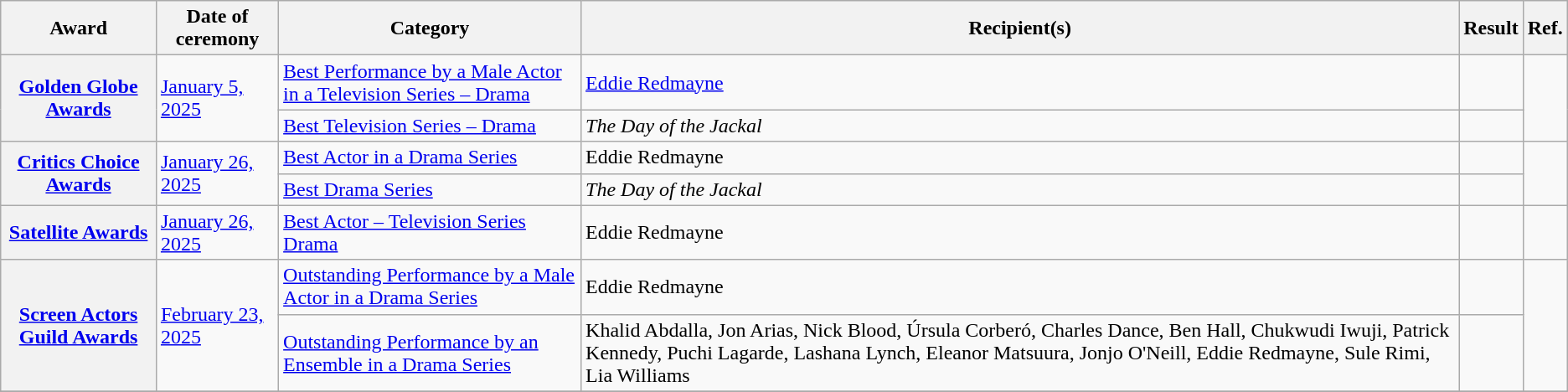<table class="wikitable sortable plainrowheaders">
<tr>
<th>Award</th>
<th>Date of ceremony</th>
<th>Category</th>
<th>Recipient(s)</th>
<th>Result</th>
<th><abbr>Ref.</abbr></th>
</tr>
<tr>
<th rowspan="2" scope="row"><a href='#'>Golden Globe Awards</a></th>
<td rowspan="2"><a href='#'>January 5, 2025</a></td>
<td><a href='#'>Best Performance by a Male Actor in a Television Series – Drama</a></td>
<td><a href='#'>Eddie Redmayne</a></td>
<td></td>
<td rowspan="2" align="center"></td>
</tr>
<tr>
<td><a href='#'>Best Television Series – Drama</a></td>
<td><em>The Day of the Jackal</em></td>
<td></td>
</tr>
<tr>
<th rowspan="2" scope="row"><a href='#'>Critics Choice Awards</a></th>
<td rowspan="2"><a href='#'>January 26, 2025</a></td>
<td><a href='#'>Best Actor in a Drama Series</a></td>
<td>Eddie Redmayne</td>
<td></td>
<td rowspan="2" align="center"></td>
</tr>
<tr>
<td><a href='#'>Best Drama Series</a></td>
<td><em>The Day of the Jackal</em></td>
<td></td>
</tr>
<tr>
<th scope="row"><a href='#'>Satellite Awards</a></th>
<td><a href='#'>January 26, 2025</a></td>
<td><a href='#'>Best Actor – Television Series Drama</a></td>
<td>Eddie Redmayne</td>
<td></td>
<td align="center"></td>
</tr>
<tr>
<th rowspan="2" scope="row"><a href='#'>Screen Actors Guild Awards</a></th>
<td rowspan="2"><a href='#'>February 23, 2025</a></td>
<td><a href='#'>Outstanding Performance by a Male Actor in a Drama Series</a></td>
<td>Eddie Redmayne</td>
<td></td>
<td rowspan="2" align="center"></td>
</tr>
<tr>
<td><a href='#'>Outstanding Performance by an Ensemble in a Drama Series</a></td>
<td>Khalid Abdalla, Jon Arias, Nick Blood, Úrsula Corberó, Charles Dance, Ben Hall, Chukwudi Iwuji, Patrick Kennedy, Puchi Lagarde, Lashana Lynch, Eleanor Matsuura, Jonjo O'Neill, Eddie Redmayne, Sule Rimi, Lia Williams</td>
<td></td>
</tr>
<tr>
</tr>
</table>
